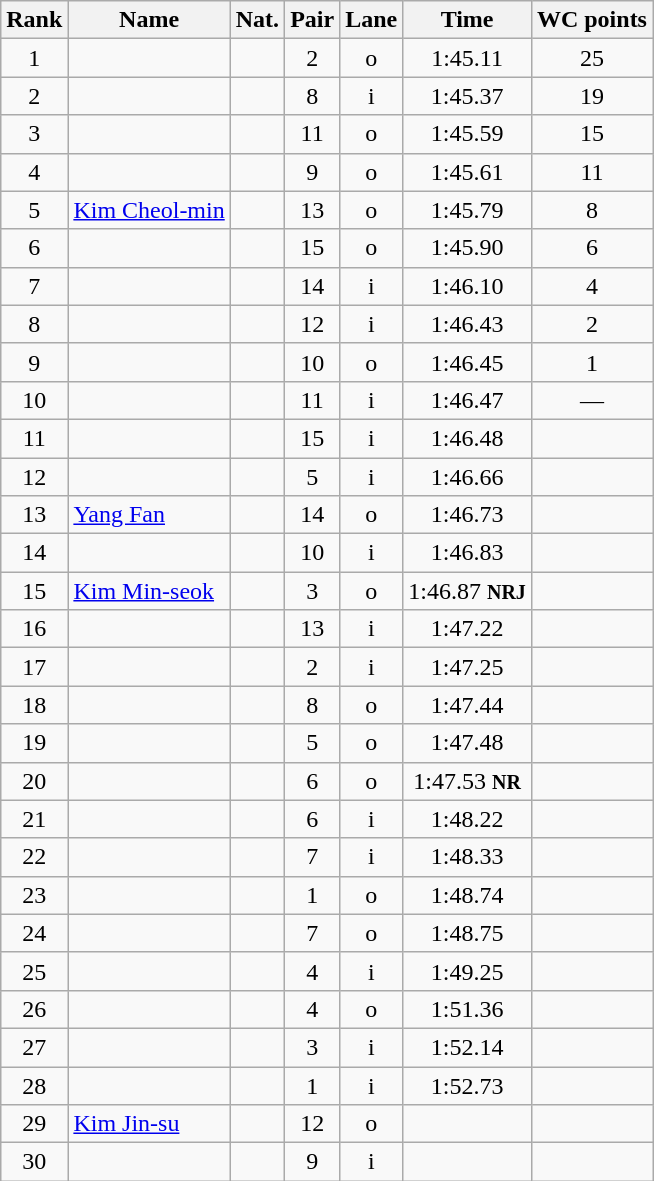<table class="wikitable sortable" style="text-align:center">
<tr>
<th>Rank</th>
<th>Name</th>
<th>Nat.</th>
<th>Pair</th>
<th>Lane</th>
<th>Time</th>
<th>WC points</th>
</tr>
<tr>
<td>1</td>
<td align=left></td>
<td></td>
<td>2</td>
<td>o</td>
<td>1:45.11</td>
<td>25</td>
</tr>
<tr>
<td>2</td>
<td align=left></td>
<td></td>
<td>8</td>
<td>i</td>
<td>1:45.37</td>
<td>19</td>
</tr>
<tr>
<td>3</td>
<td align=left></td>
<td></td>
<td>11</td>
<td>o</td>
<td>1:45.59</td>
<td>15</td>
</tr>
<tr>
<td>4</td>
<td align=left></td>
<td></td>
<td>9</td>
<td>o</td>
<td>1:45.61</td>
<td>11</td>
</tr>
<tr>
<td>5</td>
<td align=left><a href='#'>Kim Cheol-min</a></td>
<td></td>
<td>13</td>
<td>o</td>
<td>1:45.79</td>
<td>8</td>
</tr>
<tr>
<td>6</td>
<td align=left></td>
<td></td>
<td>15</td>
<td>o</td>
<td>1:45.90</td>
<td>6</td>
</tr>
<tr>
<td>7</td>
<td align=left></td>
<td></td>
<td>14</td>
<td>i</td>
<td>1:46.10</td>
<td>4</td>
</tr>
<tr>
<td>8</td>
<td align=left></td>
<td></td>
<td>12</td>
<td>i</td>
<td>1:46.43</td>
<td>2</td>
</tr>
<tr>
<td>9</td>
<td align=left></td>
<td></td>
<td>10</td>
<td>o</td>
<td>1:46.45</td>
<td>1</td>
</tr>
<tr>
<td>10</td>
<td align=left></td>
<td></td>
<td>11</td>
<td>i</td>
<td>1:46.47</td>
<td>—</td>
</tr>
<tr>
<td>11</td>
<td align=left></td>
<td></td>
<td>15</td>
<td>i</td>
<td>1:46.48</td>
<td></td>
</tr>
<tr>
<td>12</td>
<td align=left></td>
<td></td>
<td>5</td>
<td>i</td>
<td>1:46.66</td>
<td></td>
</tr>
<tr>
<td>13</td>
<td align=left><a href='#'>Yang Fan</a></td>
<td></td>
<td>14</td>
<td>o</td>
<td>1:46.73</td>
<td></td>
</tr>
<tr>
<td>14</td>
<td align=left></td>
<td></td>
<td>10</td>
<td>i</td>
<td>1:46.83</td>
<td></td>
</tr>
<tr>
<td>15</td>
<td align=left><a href='#'>Kim Min-seok</a></td>
<td></td>
<td>3</td>
<td>o</td>
<td>1:46.87 <small><strong>NRJ</strong></small></td>
<td></td>
</tr>
<tr>
<td>16</td>
<td align=left></td>
<td></td>
<td>13</td>
<td>i</td>
<td>1:47.22</td>
<td></td>
</tr>
<tr>
<td>17</td>
<td align=left></td>
<td></td>
<td>2</td>
<td>i</td>
<td>1:47.25</td>
<td></td>
</tr>
<tr>
<td>18</td>
<td align=left></td>
<td></td>
<td>8</td>
<td>o</td>
<td>1:47.44</td>
<td></td>
</tr>
<tr>
<td>19</td>
<td align=left></td>
<td></td>
<td>5</td>
<td>o</td>
<td>1:47.48</td>
<td></td>
</tr>
<tr>
<td>20</td>
<td align=left></td>
<td></td>
<td>6</td>
<td>o</td>
<td>1:47.53 <small><strong>NR</strong></small></td>
<td></td>
</tr>
<tr>
<td>21</td>
<td align=left></td>
<td></td>
<td>6</td>
<td>i</td>
<td>1:48.22</td>
<td></td>
</tr>
<tr>
<td>22</td>
<td align=left></td>
<td></td>
<td>7</td>
<td>i</td>
<td>1:48.33</td>
<td></td>
</tr>
<tr>
<td>23</td>
<td align=left></td>
<td></td>
<td>1</td>
<td>o</td>
<td>1:48.74</td>
<td></td>
</tr>
<tr>
<td>24</td>
<td align=left></td>
<td></td>
<td>7</td>
<td>o</td>
<td>1:48.75</td>
<td></td>
</tr>
<tr>
<td>25</td>
<td align=left></td>
<td></td>
<td>4</td>
<td>i</td>
<td>1:49.25</td>
<td></td>
</tr>
<tr>
<td>26</td>
<td align=left></td>
<td></td>
<td>4</td>
<td>o</td>
<td>1:51.36</td>
<td></td>
</tr>
<tr>
<td>27</td>
<td align=left></td>
<td></td>
<td>3</td>
<td>i</td>
<td>1:52.14</td>
<td></td>
</tr>
<tr>
<td>28</td>
<td align=left></td>
<td></td>
<td>1</td>
<td>i</td>
<td>1:52.73</td>
<td></td>
</tr>
<tr>
<td>29</td>
<td align=left><a href='#'>Kim Jin-su</a></td>
<td></td>
<td>12</td>
<td>o</td>
<td></td>
<td></td>
</tr>
<tr>
<td>30</td>
<td align=left></td>
<td></td>
<td>9</td>
<td>i</td>
<td></td>
<td></td>
</tr>
</table>
